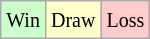<table class="wikitable">
<tr>
<td style="background-color: #CCFFCC;"><small>Win</small></td>
<td style="background-color: #FFFFCC;"><small>Draw</small></td>
<td style="background-color: #FFCCCC;"><small>Loss</small></td>
</tr>
</table>
